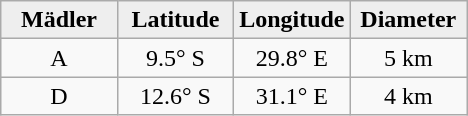<table class="wikitable">
<tr>
<th style="width:25%; background:#eee;">Mädler</th>
<th style="width:25%; background:#eee;">Latitude</th>
<th style="width:25%; background:#eee;">Longitude</th>
<th style="width:25%; background:#eee;">Diameter</th>
</tr>
<tr style="text-align:center;">
<td>A</td>
<td>9.5° S</td>
<td>29.8° E</td>
<td>5 km</td>
</tr>
<tr style="text-align:center;">
<td>D</td>
<td>12.6° S</td>
<td>31.1° E</td>
<td>4 km</td>
</tr>
</table>
